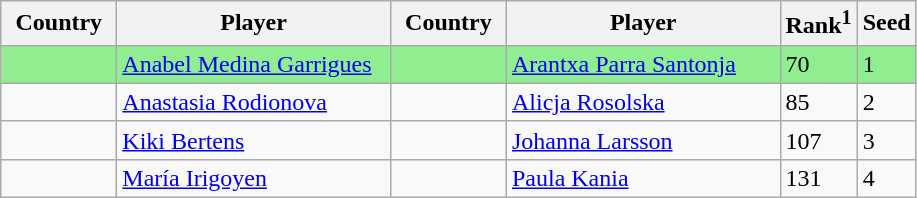<table class="sortable wikitable">
<tr>
<th width="70">Country</th>
<th width="175">Player</th>
<th width="70">Country</th>
<th width="175">Player</th>
<th>Rank<sup>1</sup></th>
<th>Seed</th>
</tr>
<tr style="background-color:lightgreen;">
<td></td>
<td><a href='#'>Anabel Medina Garrigues</a></td>
<td></td>
<td><a href='#'>Arantxa Parra Santonja</a></td>
<td>70</td>
<td>1</td>
</tr>
<tr>
<td></td>
<td><a href='#'>Anastasia Rodionova</a></td>
<td></td>
<td><a href='#'>Alicja Rosolska</a></td>
<td>85</td>
<td>2</td>
</tr>
<tr>
<td></td>
<td><a href='#'>Kiki Bertens</a></td>
<td></td>
<td><a href='#'>Johanna Larsson</a></td>
<td>107</td>
<td>3</td>
</tr>
<tr>
<td></td>
<td><a href='#'>María Irigoyen</a></td>
<td></td>
<td><a href='#'>Paula Kania</a></td>
<td>131</td>
<td>4</td>
</tr>
</table>
